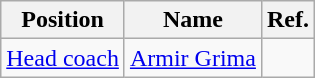<table class="wikitable">
<tr>
<th>Position</th>
<th>Name</th>
<th>Ref.</th>
</tr>
<tr>
<td><a href='#'>Head coach</a></td>
<td><a href='#'>Armir Grima</a></td>
<td><br></td>
</tr>
</table>
